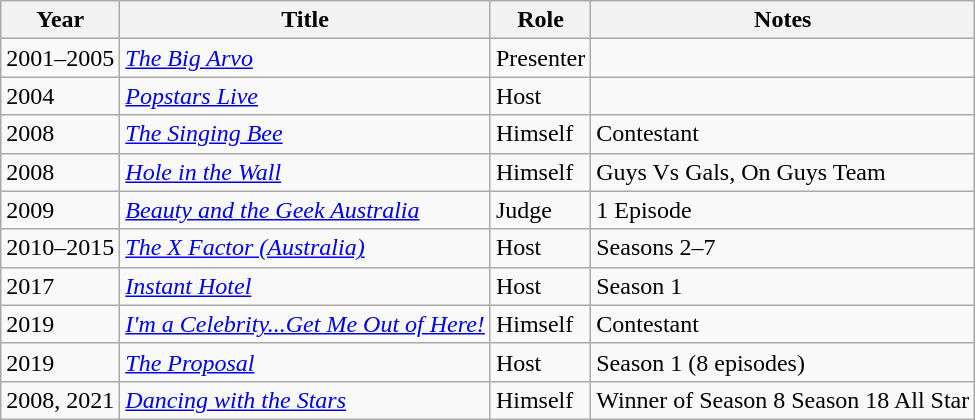<table class="wikitable">
<tr>
<th>Year</th>
<th>Title</th>
<th>Role</th>
<th>Notes</th>
</tr>
<tr>
<td>2001–2005</td>
<td><em><a href='#'>The Big Arvo</a></em></td>
<td>Presenter</td>
<td></td>
</tr>
<tr>
<td>2004</td>
<td><em><a href='#'>Popstars Live</a></em></td>
<td>Host</td>
<td></td>
</tr>
<tr>
<td>2008</td>
<td><em><a href='#'>The Singing Bee</a></em></td>
<td>Himself</td>
<td>Contestant</td>
</tr>
<tr>
<td>2008</td>
<td><em><a href='#'>Hole in the Wall</a></em></td>
<td>Himself</td>
<td>Guys Vs Gals, On Guys Team</td>
</tr>
<tr>
<td>2009</td>
<td><em><a href='#'>Beauty and the Geek Australia</a></em></td>
<td>Judge</td>
<td>1 Episode</td>
</tr>
<tr>
<td>2010–2015</td>
<td><em><a href='#'>The X Factor (Australia)</a></em></td>
<td>Host</td>
<td>Seasons 2–7</td>
</tr>
<tr>
<td>2017</td>
<td><em><a href='#'>Instant Hotel</a></em></td>
<td>Host</td>
<td>Season 1</td>
</tr>
<tr>
<td>2019</td>
<td><em><a href='#'>I'm a Celebrity...Get Me Out of Here!</a></em></td>
<td>Himself</td>
<td>Contestant</td>
</tr>
<tr>
<td>2019</td>
<td><em><a href='#'>The Proposal</a></em></td>
<td>Host</td>
<td>Season 1 (8 episodes)</td>
</tr>
<tr>
<td>2008, 2021</td>
<td><em><a href='#'>Dancing with the Stars</a></em></td>
<td>Himself</td>
<td>Winner of Season 8 Season 18 All Star</td>
</tr>
</table>
